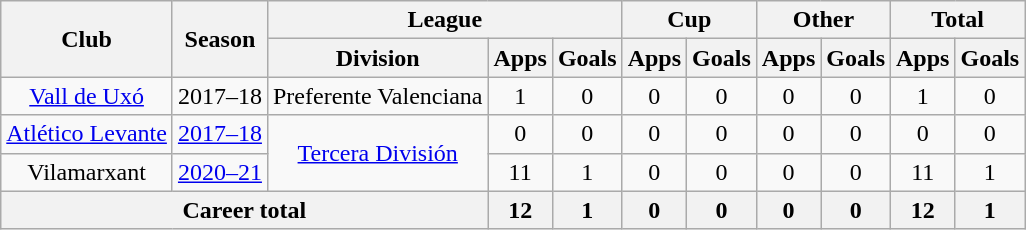<table class="wikitable" style="text-align: center">
<tr>
<th rowspan="2">Club</th>
<th rowspan="2">Season</th>
<th colspan="3">League</th>
<th colspan="2">Cup</th>
<th colspan="2">Other</th>
<th colspan="2">Total</th>
</tr>
<tr>
<th>Division</th>
<th>Apps</th>
<th>Goals</th>
<th>Apps</th>
<th>Goals</th>
<th>Apps</th>
<th>Goals</th>
<th>Apps</th>
<th>Goals</th>
</tr>
<tr>
<td><a href='#'>Vall de Uxó</a></td>
<td>2017–18</td>
<td>Preferente Valenciana</td>
<td>1</td>
<td>0</td>
<td>0</td>
<td>0</td>
<td>0</td>
<td>0</td>
<td>1</td>
<td>0</td>
</tr>
<tr>
<td><a href='#'>Atlético Levante</a></td>
<td><a href='#'>2017–18</a></td>
<td rowspan="2"><a href='#'>Tercera División</a></td>
<td>0</td>
<td>0</td>
<td>0</td>
<td>0</td>
<td>0</td>
<td>0</td>
<td>0</td>
<td>0</td>
</tr>
<tr>
<td>Vilamarxant</td>
<td><a href='#'>2020–21</a></td>
<td>11</td>
<td>1</td>
<td>0</td>
<td>0</td>
<td>0</td>
<td>0</td>
<td>11</td>
<td>1</td>
</tr>
<tr>
<th colspan="3">Career total</th>
<th>12</th>
<th>1</th>
<th>0</th>
<th>0</th>
<th>0</th>
<th>0</th>
<th>12</th>
<th>1</th>
</tr>
</table>
